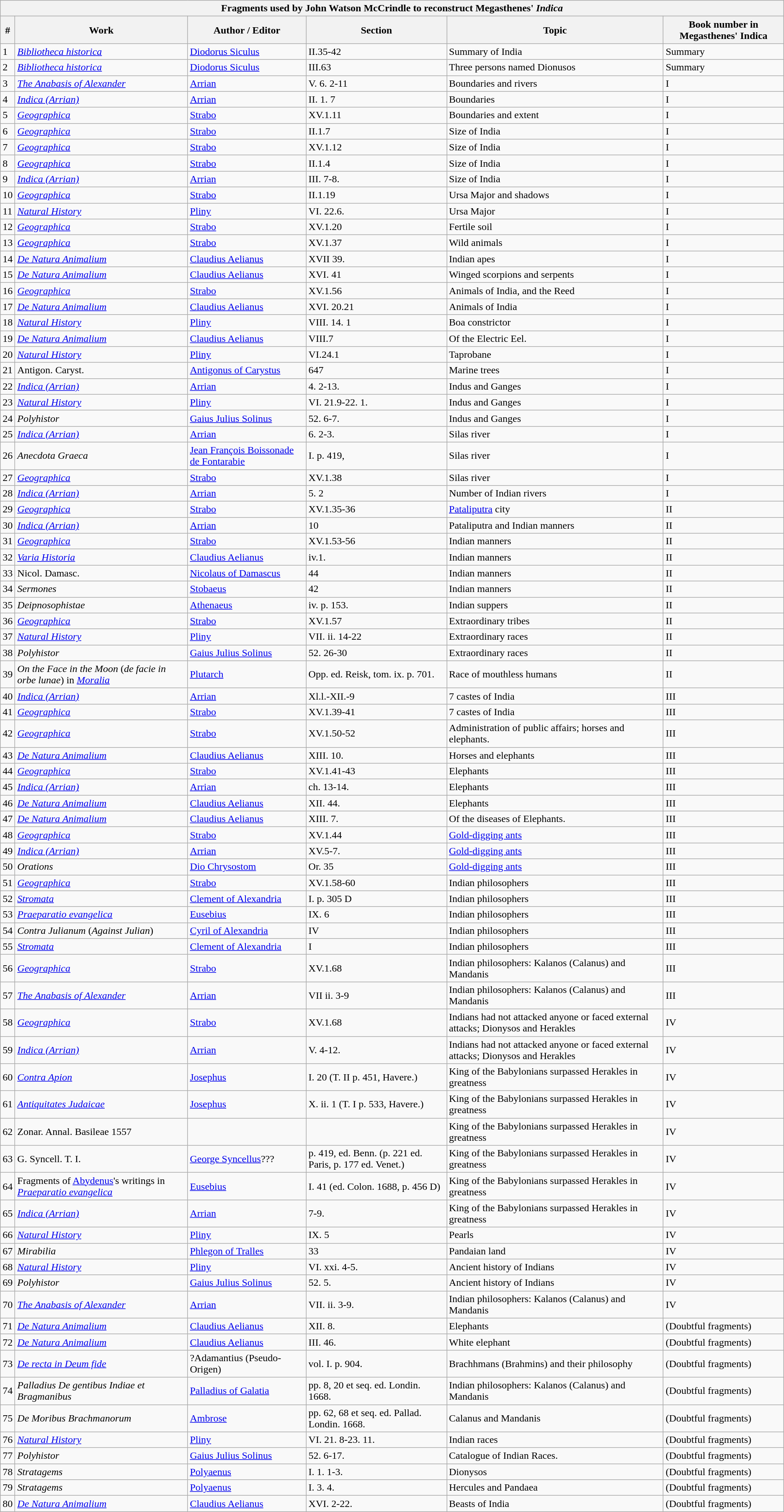<table class="wikitable collapsible collapsed">
<tr>
<th scope="col" colspan="6">Fragments used by John Watson McCrindle to reconstruct Megasthenes' <em>Indica</em></th>
</tr>
<tr>
<th>#</th>
<th>Work</th>
<th>Author / Editor</th>
<th>Section</th>
<th>Topic</th>
<th>Book number in Megasthenes' Indica</th>
</tr>
<tr>
<td>1</td>
<td><em><a href='#'>Bibliotheca historica</a></em></td>
<td><a href='#'>Diodorus Siculus</a></td>
<td>II.35-42</td>
<td>Summary of India</td>
<td>Summary</td>
</tr>
<tr>
<td>2</td>
<td><em><a href='#'>Bibliotheca historica</a></em></td>
<td><a href='#'>Diodorus Siculus</a></td>
<td>III.63</td>
<td>Three persons named Dionusos</td>
<td>Summary</td>
</tr>
<tr>
<td>3</td>
<td><em><a href='#'>The Anabasis of Alexander</a></em></td>
<td><a href='#'>Arrian</a></td>
<td>V. 6. 2-11</td>
<td>Boundaries and rivers</td>
<td>I</td>
</tr>
<tr>
<td>4</td>
<td><em><a href='#'>Indica (Arrian)</a></em></td>
<td><a href='#'>Arrian</a></td>
<td>II. 1. 7</td>
<td>Boundaries</td>
<td>I</td>
</tr>
<tr>
<td>5</td>
<td><em><a href='#'>Geographica</a></em></td>
<td><a href='#'>Strabo</a></td>
<td>XV.1.11</td>
<td>Boundaries and extent</td>
<td>I</td>
</tr>
<tr>
<td>6</td>
<td><em><a href='#'>Geographica</a></em></td>
<td><a href='#'>Strabo</a></td>
<td>II.1.7</td>
<td>Size of India</td>
<td>I</td>
</tr>
<tr>
<td>7</td>
<td><em><a href='#'>Geographica</a></em></td>
<td><a href='#'>Strabo</a></td>
<td>XV.1.12</td>
<td>Size of India</td>
<td>I</td>
</tr>
<tr>
<td>8</td>
<td><em><a href='#'>Geographica</a></em></td>
<td><a href='#'>Strabo</a></td>
<td>II.1.4</td>
<td>Size of India</td>
<td>I</td>
</tr>
<tr>
<td>9</td>
<td><em><a href='#'>Indica (Arrian)</a></em></td>
<td><a href='#'>Arrian</a></td>
<td>III. 7-8.</td>
<td>Size of India</td>
<td>I</td>
</tr>
<tr>
<td>10</td>
<td><em><a href='#'>Geographica</a></em></td>
<td><a href='#'>Strabo</a></td>
<td>II.1.19</td>
<td>Ursa Major and shadows</td>
<td>I</td>
</tr>
<tr>
<td>11</td>
<td><em><a href='#'>Natural History</a></em></td>
<td><a href='#'>Pliny</a></td>
<td>VI. 22.6.</td>
<td>Ursa Major</td>
<td>I</td>
</tr>
<tr>
<td>12</td>
<td><em><a href='#'>Geographica</a></em></td>
<td><a href='#'>Strabo</a></td>
<td>XV.1.20</td>
<td>Fertile soil</td>
<td>I</td>
</tr>
<tr>
<td>13</td>
<td><em><a href='#'>Geographica</a></em></td>
<td><a href='#'>Strabo</a></td>
<td>XV.1.37</td>
<td>Wild animals</td>
<td>I</td>
</tr>
<tr>
<td>14</td>
<td><em><a href='#'>De Natura Animalium</a></em></td>
<td><a href='#'>Claudius Aelianus</a></td>
<td>XVII 39.</td>
<td>Indian apes</td>
<td>I</td>
</tr>
<tr>
<td>15</td>
<td><em><a href='#'>De Natura Animalium</a></em></td>
<td><a href='#'>Claudius Aelianus</a></td>
<td>XVI. 41</td>
<td>Winged scorpions and serpents</td>
<td>I</td>
</tr>
<tr>
<td>16</td>
<td><em><a href='#'>Geographica</a></em></td>
<td><a href='#'>Strabo</a></td>
<td>XV.1.56</td>
<td>Animals of India, and the Reed</td>
<td>I</td>
</tr>
<tr>
<td>17</td>
<td><em><a href='#'>De Natura Animalium</a></em></td>
<td><a href='#'>Claudius Aelianus</a></td>
<td>XVI. 20.21</td>
<td>Animals of India</td>
<td>I</td>
</tr>
<tr>
<td>18</td>
<td><em><a href='#'>Natural History</a></em></td>
<td><a href='#'>Pliny</a></td>
<td>VIII. 14. 1</td>
<td>Boa constrictor</td>
<td>I</td>
</tr>
<tr>
<td>19</td>
<td><em><a href='#'>De Natura Animalium</a></em></td>
<td><a href='#'>Claudius Aelianus</a></td>
<td>VIII.7</td>
<td>Of the Electric Eel.</td>
<td>I</td>
</tr>
<tr>
<td>20</td>
<td><em><a href='#'>Natural History</a></em></td>
<td><a href='#'>Pliny</a></td>
<td>VI.24.1</td>
<td>Taprobane</td>
<td>I</td>
</tr>
<tr>
<td>21</td>
<td>Antigon. Caryst.</td>
<td><a href='#'>Antigonus of Carystus</a></td>
<td>647</td>
<td>Marine trees</td>
<td>I</td>
</tr>
<tr>
<td>22</td>
<td><em><a href='#'>Indica (Arrian)</a></em></td>
<td><a href='#'>Arrian</a></td>
<td>4. 2-13.</td>
<td>Indus and Ganges</td>
<td>I</td>
</tr>
<tr>
<td>23</td>
<td><em><a href='#'>Natural History</a></em></td>
<td><a href='#'>Pliny</a></td>
<td>VI. 21.9-22. 1.</td>
<td>Indus and Ganges</td>
<td>I</td>
</tr>
<tr>
<td>24</td>
<td><em>Polyhistor</em></td>
<td><a href='#'>Gaius Julius Solinus</a></td>
<td>52. 6-7.</td>
<td>Indus and Ganges</td>
<td>I</td>
</tr>
<tr>
<td>25</td>
<td><em><a href='#'>Indica (Arrian)</a></em></td>
<td><a href='#'>Arrian</a></td>
<td>6. 2-3.</td>
<td>Silas river</td>
<td>I</td>
</tr>
<tr>
<td>26</td>
<td><em>Anecdota Graeca</em></td>
<td><a href='#'>Jean François Boissonade de Fontarabie</a></td>
<td>I. p. 419,</td>
<td>Silas river</td>
<td>I</td>
</tr>
<tr>
<td>27</td>
<td><em><a href='#'>Geographica</a></em></td>
<td><a href='#'>Strabo</a></td>
<td>XV.1.38</td>
<td>Silas river</td>
<td>I</td>
</tr>
<tr>
<td>28</td>
<td><em><a href='#'>Indica (Arrian)</a></em></td>
<td><a href='#'>Arrian</a></td>
<td>5. 2</td>
<td>Number of Indian rivers</td>
<td>I</td>
</tr>
<tr>
<td>29</td>
<td><em><a href='#'>Geographica</a></em></td>
<td><a href='#'>Strabo</a></td>
<td>XV.1.35-36</td>
<td><a href='#'>Pataliputra</a> city</td>
<td>II</td>
</tr>
<tr>
<td>30</td>
<td><em><a href='#'>Indica (Arrian)</a></em></td>
<td><a href='#'>Arrian</a></td>
<td>10</td>
<td>Pataliputra and Indian manners</td>
<td>II</td>
</tr>
<tr>
<td>31</td>
<td><em><a href='#'>Geographica</a></em></td>
<td><a href='#'>Strabo</a></td>
<td>XV.1.53-56</td>
<td>Indian manners</td>
<td>II</td>
</tr>
<tr>
<td>32</td>
<td><em><a href='#'>Varia Historia</a></em></td>
<td><a href='#'>Claudius Aelianus</a></td>
<td>iv.1.</td>
<td>Indian manners</td>
<td>II</td>
</tr>
<tr>
<td>33</td>
<td>Nicol. Damasc.</td>
<td><a href='#'>Nicolaus of Damascus</a></td>
<td>44</td>
<td>Indian manners</td>
<td>II</td>
</tr>
<tr>
<td>34</td>
<td><em>Sermones</em></td>
<td><a href='#'>Stobaeus</a></td>
<td>42</td>
<td>Indian manners</td>
<td>II</td>
</tr>
<tr>
<td>35</td>
<td><em>Deipnosophistae</em></td>
<td><a href='#'>Athenaeus</a></td>
<td>iv. p. 153.</td>
<td>Indian suppers</td>
<td>II</td>
</tr>
<tr>
<td>36</td>
<td><em><a href='#'>Geographica</a></em></td>
<td><a href='#'>Strabo</a></td>
<td>XV.1.57</td>
<td>Extraordinary tribes</td>
<td>II</td>
</tr>
<tr>
<td>37</td>
<td><em><a href='#'>Natural History</a></em></td>
<td><a href='#'>Pliny</a></td>
<td>VII. ii. 14-22</td>
<td>Extraordinary races</td>
<td>II</td>
</tr>
<tr>
<td>38</td>
<td><em>Polyhistor</em></td>
<td><a href='#'>Gaius Julius Solinus</a></td>
<td>52. 26-30</td>
<td>Extraordinary races</td>
<td>II</td>
</tr>
<tr>
<td>39</td>
<td><em>On the Face in the Moon</em> (<em>de facie in orbe lunae</em>) in <em><a href='#'>Moralia</a></em></td>
<td><a href='#'>Plutarch</a></td>
<td>Opp. ed. Reisk, tom. ix. p. 701.</td>
<td>Race of mouthless humans</td>
<td>II</td>
</tr>
<tr>
<td>40</td>
<td><em><a href='#'>Indica (Arrian)</a></em></td>
<td><a href='#'>Arrian</a></td>
<td>Xl.l.-XII.-9</td>
<td>7 castes of India</td>
<td>III</td>
</tr>
<tr>
<td>41</td>
<td><em><a href='#'>Geographica</a></em></td>
<td><a href='#'>Strabo</a></td>
<td>XV.1.39-41</td>
<td>7 castes of India</td>
<td>III</td>
</tr>
<tr>
<td>42</td>
<td><em><a href='#'>Geographica</a></em></td>
<td><a href='#'>Strabo</a></td>
<td>XV.1.50-52</td>
<td>Administration of public affairs; horses and elephants.</td>
<td>III</td>
</tr>
<tr>
<td>43</td>
<td><em><a href='#'>De Natura Animalium</a></em></td>
<td><a href='#'>Claudius Aelianus</a></td>
<td>XIII. 10.</td>
<td>Horses and elephants</td>
<td>III</td>
</tr>
<tr>
<td>44</td>
<td><em><a href='#'>Geographica</a></em></td>
<td><a href='#'>Strabo</a></td>
<td>XV.1.41-43</td>
<td>Elephants</td>
<td>III</td>
</tr>
<tr>
<td>45</td>
<td><em><a href='#'>Indica (Arrian)</a></em></td>
<td><a href='#'>Arrian</a></td>
<td>ch. 13-14.</td>
<td>Elephants</td>
<td>III</td>
</tr>
<tr>
<td>46</td>
<td><em><a href='#'>De Natura Animalium</a></em></td>
<td><a href='#'>Claudius Aelianus</a></td>
<td>XII. 44.</td>
<td>Elephants</td>
<td>III</td>
</tr>
<tr>
<td>47</td>
<td><em><a href='#'>De Natura Animalium</a></em></td>
<td><a href='#'>Claudius Aelianus</a></td>
<td>XIII. 7.</td>
<td>Of the diseases of Elephants.</td>
<td>III</td>
</tr>
<tr>
<td>48</td>
<td><em><a href='#'>Geographica</a></em></td>
<td><a href='#'>Strabo</a></td>
<td>XV.1.44</td>
<td><a href='#'>Gold-digging ants</a></td>
<td>III</td>
</tr>
<tr>
<td>49</td>
<td><em><a href='#'>Indica (Arrian)</a></em></td>
<td><a href='#'>Arrian</a></td>
<td>XV.5-7.</td>
<td><a href='#'>Gold-digging ants</a></td>
<td>III</td>
</tr>
<tr>
<td>50</td>
<td><em>Orations</em></td>
<td><a href='#'>Dio Chrysostom</a></td>
<td>Or. 35</td>
<td><a href='#'>Gold-digging ants</a></td>
<td>III</td>
</tr>
<tr>
<td>51</td>
<td><em><a href='#'>Geographica</a></em></td>
<td><a href='#'>Strabo</a></td>
<td>XV.1.58-60</td>
<td>Indian philosophers</td>
<td>III</td>
</tr>
<tr>
<td>52</td>
<td><em><a href='#'>Stromata</a></em></td>
<td><a href='#'>Clement of Alexandria</a></td>
<td>I. p. 305 D</td>
<td>Indian philosophers</td>
<td>III</td>
</tr>
<tr>
<td>53</td>
<td><em><a href='#'>Praeparatio evangelica</a></em></td>
<td><a href='#'>Eusebius</a></td>
<td>IX. 6</td>
<td>Indian philosophers</td>
<td>III</td>
</tr>
<tr>
<td>54</td>
<td><em>Contra Julianum</em> (<em>Against Julian</em>)</td>
<td><a href='#'>Cyril of Alexandria</a></td>
<td>IV</td>
<td>Indian philosophers</td>
<td>III</td>
</tr>
<tr>
<td>55</td>
<td><em><a href='#'>Stromata</a></em></td>
<td><a href='#'>Clement of Alexandria</a></td>
<td>I</td>
<td>Indian philosophers</td>
<td>III</td>
</tr>
<tr>
<td>56</td>
<td><em><a href='#'>Geographica</a></em></td>
<td><a href='#'>Strabo</a></td>
<td>XV.1.68</td>
<td>Indian philosophers: Kalanos (Calanus) and Mandanis</td>
<td>III</td>
</tr>
<tr>
<td>57</td>
<td><em><a href='#'>The Anabasis of Alexander</a></em></td>
<td><a href='#'>Arrian</a></td>
<td>VII ii. 3-9</td>
<td>Indian philosophers: Kalanos (Calanus) and Mandanis</td>
<td>III</td>
</tr>
<tr>
<td>58</td>
<td><em><a href='#'>Geographica</a></em></td>
<td><a href='#'>Strabo</a></td>
<td>XV.1.68</td>
<td>Indians had not attacked anyone or faced external attacks; Dionysos and Herakles</td>
<td>IV</td>
</tr>
<tr>
<td>59</td>
<td><em><a href='#'>Indica (Arrian)</a></em></td>
<td><a href='#'>Arrian</a></td>
<td>V. 4-12.</td>
<td>Indians had not attacked anyone or faced external attacks; Dionysos and Herakles</td>
<td>IV</td>
</tr>
<tr>
<td>60</td>
<td><em><a href='#'>Contra Apion</a></em></td>
<td><a href='#'>Josephus</a></td>
<td>I. 20 (T. II p. 451, Havere.)</td>
<td>King of the Babylonians surpassed Herakles in greatness</td>
<td>IV</td>
</tr>
<tr>
<td>61</td>
<td><em><a href='#'>Antiquitates Judaicae</a></em></td>
<td><a href='#'>Josephus</a></td>
<td>X. ii. 1 (T. I p. 533, Havere.)</td>
<td>King of the Babylonians surpassed Herakles in greatness</td>
<td>IV</td>
</tr>
<tr>
<td>62</td>
<td>Zonar. Annal. Basileae 1557</td>
<td></td>
<td></td>
<td>King of the Babylonians surpassed Herakles in greatness</td>
<td>IV</td>
</tr>
<tr>
<td>63</td>
<td>G. Syncell. T. I.</td>
<td><a href='#'>George Syncellus</a>???</td>
<td>p. 419, ed. Benn. (p. 221 ed. Paris, p. 177 ed. Venet.)</td>
<td>King of the Babylonians surpassed Herakles in greatness</td>
<td>IV</td>
</tr>
<tr>
<td>64</td>
<td>Fragments of <a href='#'>Abydenus</a>'s writings in <em><a href='#'>Praeparatio evangelica</a></em></td>
<td><a href='#'>Eusebius</a></td>
<td>I. 41 (ed. Colon. 1688, p. 456 D)</td>
<td>King of the Babylonians surpassed Herakles in greatness</td>
<td>IV</td>
</tr>
<tr>
<td>65</td>
<td><em><a href='#'>Indica (Arrian)</a></em></td>
<td><a href='#'>Arrian</a></td>
<td>7-9.</td>
<td>King of the Babylonians surpassed Herakles in greatness</td>
<td>IV</td>
</tr>
<tr>
<td>66</td>
<td><em><a href='#'>Natural History</a></em></td>
<td><a href='#'>Pliny</a></td>
<td>IX. 5</td>
<td>Pearls</td>
<td>IV</td>
</tr>
<tr>
<td>67</td>
<td><em>Mirabilia</em></td>
<td><a href='#'>Phlegon of Tralles</a></td>
<td>33</td>
<td>Pandaian land</td>
<td>IV</td>
</tr>
<tr>
<td>68</td>
<td><em><a href='#'>Natural History</a></em></td>
<td><a href='#'>Pliny</a></td>
<td>VI. xxi. 4-5.</td>
<td>Ancient history of Indians</td>
<td>IV</td>
</tr>
<tr>
<td>69</td>
<td><em>Polyhistor</em></td>
<td><a href='#'>Gaius Julius Solinus</a></td>
<td>52. 5.</td>
<td>Ancient history of Indians</td>
<td>IV</td>
</tr>
<tr>
<td>70</td>
<td><em><a href='#'>The Anabasis of Alexander</a></em></td>
<td><a href='#'>Arrian</a></td>
<td>VII. ii. 3-9.</td>
<td>Indian philosophers: Kalanos (Calanus) and Mandanis</td>
<td>IV</td>
</tr>
<tr>
<td>71</td>
<td><em><a href='#'>De Natura Animalium</a></em></td>
<td><a href='#'>Claudius Aelianus</a></td>
<td>XII. 8.</td>
<td>Elephants</td>
<td>(Doubtful fragments)</td>
</tr>
<tr>
<td>72</td>
<td><em><a href='#'>De Natura Animalium</a></em></td>
<td><a href='#'>Claudius Aelianus</a></td>
<td>III. 46.</td>
<td>White elephant</td>
<td>(Doubtful fragments)</td>
</tr>
<tr>
<td>73</td>
<td><em><a href='#'>De recta in Deum fide</a></em></td>
<td>?Adamantius (Pseudo-Origen)</td>
<td>vol. I. p. 904.</td>
<td>Brachhmans (Brahmins) and their philosophy</td>
<td>(Doubtful fragments)</td>
</tr>
<tr>
<td>74</td>
<td><em>Palladius De gentibus Indiae et Bragmanibus</em></td>
<td><a href='#'>Palladius of Galatia</a></td>
<td>pp. 8, 20 et seq. ed. Londin. 1668.</td>
<td>Indian philosophers: Kalanos (Calanus) and Mandanis</td>
<td>(Doubtful fragments)</td>
</tr>
<tr>
<td>75</td>
<td><em>De Moribus Brachmanorum</em></td>
<td><a href='#'>Ambrose</a></td>
<td>pp. 62, 68 et seq. ed. Pallad. Londin. 1668.</td>
<td>Calanus and Mandanis</td>
<td>(Doubtful fragments)</td>
</tr>
<tr>
<td>76</td>
<td><em><a href='#'>Natural History</a></em></td>
<td><a href='#'>Pliny</a></td>
<td>VI. 21. 8-23. 11.</td>
<td>Indian races</td>
<td>(Doubtful fragments)</td>
</tr>
<tr>
<td>77</td>
<td><em>Polyhistor</em></td>
<td><a href='#'>Gaius Julius Solinus</a></td>
<td>52. 6-17.</td>
<td>Catalogue of Indian Races.</td>
<td>(Doubtful fragments)</td>
</tr>
<tr>
<td>78</td>
<td><em>Stratagems</em></td>
<td><a href='#'>Polyaenus</a></td>
<td>I. 1. 1-3.</td>
<td>Dionysos</td>
<td>(Doubtful fragments)</td>
</tr>
<tr>
<td>79</td>
<td><em>Stratagems</em></td>
<td><a href='#'>Polyaenus</a></td>
<td>I. 3. 4.</td>
<td>Hercules and Pandaea</td>
<td>(Doubtful fragments)</td>
</tr>
<tr>
<td>80</td>
<td><em><a href='#'>De Natura Animalium</a></em></td>
<td><a href='#'>Claudius Aelianus</a></td>
<td>XVI. 2-22.</td>
<td>Beasts of India</td>
<td>(Doubtful fragments)</td>
</tr>
</table>
